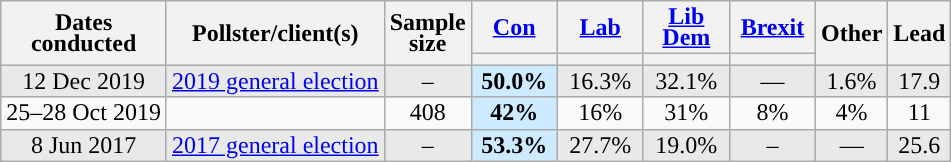<table class="wikitable sortable mw-datatable" style="text-align:center;line-height:14px;">
<tr>
<th rowspan="2">Dates<br>conducted</th>
<th rowspan="2">Pollster/client(s)</th>
<th rowspan="2" data-sort-type="number">Sample<br>size</th>
<th class="unsortable" style="width:50px;"><a href='#'>Con</a></th>
<th class="unsortable" style="width:50px;"><a href='#'>Lab</a></th>
<th class="unsortable" style="width:50px;"><a href='#'>Lib Dem</a></th>
<th class="unsortable" style="width:50px;"><a href='#'>Brexit</a></th>
<th rowspan="2" class="unsortable">Other</th>
<th rowspan="2" data-sort-type="number">Lead</th>
</tr>
<tr>
<th data-sort-type="number" style="background:"></th>
<th data-sort-type="number" style="background:"></th>
<th data-sort-type="number" style="background:"></th>
<th data-sort-type="number" style="background:"></th>
</tr>
<tr style="background:#E9E9E9;">
<td data-sort-value="2017-06-08">12 Dec 2019</td>
<td><a href='#'>2019 general election</a></td>
<td>–</td>
<td style="background:#CCEBFF;"><strong>50.0%</strong></td>
<td>16.3%</td>
<td>32.1%</td>
<td>—</td>
<td>1.6%</td>
<td style="background:">17.9</td>
</tr>
<tr>
<td data-sort-value="2019-10-29">25–28 Oct 2019</td>
<td></td>
<td>408</td>
<td style="background:#CCEBFF;"><strong>42%</strong></td>
<td>16%</td>
<td>31%</td>
<td>8%</td>
<td>4%</td>
<td style="background:">11</td>
</tr>
<tr style="background:#E9E9E9;">
<td data-sort-value="2017-06-08">8 Jun 2017</td>
<td><a href='#'>2017 general election</a></td>
<td>–</td>
<td style="background:#CCEBFF;"><strong>53.3%</strong></td>
<td>27.7%</td>
<td>19.0%</td>
<td>–</td>
<td>—</td>
<td style="background:">25.6</td>
</tr>
</table>
